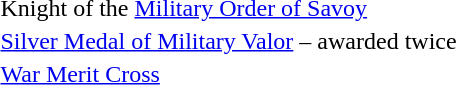<table>
<tr>
<td></td>
<td>Knight of the <a href='#'>Military Order of Savoy</a></td>
</tr>
<tr>
<td></td>
<td><a href='#'>Silver Medal of Military Valor</a> – awarded twice</td>
</tr>
<tr>
<td></td>
<td><a href='#'>War Merit Cross</a></td>
</tr>
</table>
